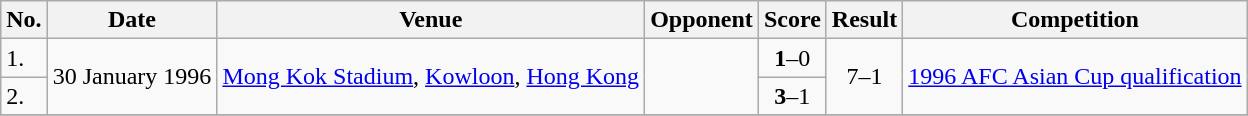<table class="wikitable">
<tr>
<th>No.</th>
<th>Date</th>
<th>Venue</th>
<th>Opponent</th>
<th>Score</th>
<th>Result</th>
<th>Competition</th>
</tr>
<tr>
<td>1.</td>
<td rowspan=2>30 January 1996</td>
<td rowspan=2><a href='#'>Mong Kok Stadium</a>, <a href='#'>Kowloon</a>, <a href='#'>Hong Kong</a></td>
<td rowspan=2></td>
<td align=center><strong>1</strong>–0</td>
<td rowspan=2 align=center>7–1</td>
<td rowspan=2><a href='#'>1996 AFC Asian Cup qualification</a></td>
</tr>
<tr>
<td>2.</td>
<td align=center><strong>3</strong>–1</td>
</tr>
<tr>
</tr>
</table>
